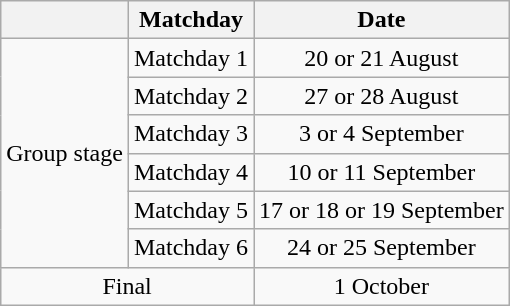<table class="wikitable" style="text-align:center;">
<tr>
<th></th>
<th>Matchday</th>
<th>Date</th>
</tr>
<tr>
<td rowspan="6">Group stage</td>
<td>Matchday 1</td>
<td>20 or 21 August</td>
</tr>
<tr>
<td>Matchday 2</td>
<td>27 or 28 August</td>
</tr>
<tr>
<td>Matchday 3</td>
<td>3 or 4 September</td>
</tr>
<tr>
<td>Matchday 4</td>
<td>10 or 11 September</td>
</tr>
<tr>
<td>Matchday 5</td>
<td>17 or 18 or 19 September</td>
</tr>
<tr>
<td>Matchday 6</td>
<td>24 or 25 September</td>
</tr>
<tr>
<td colspan="2">Final</td>
<td>1 October</td>
</tr>
</table>
